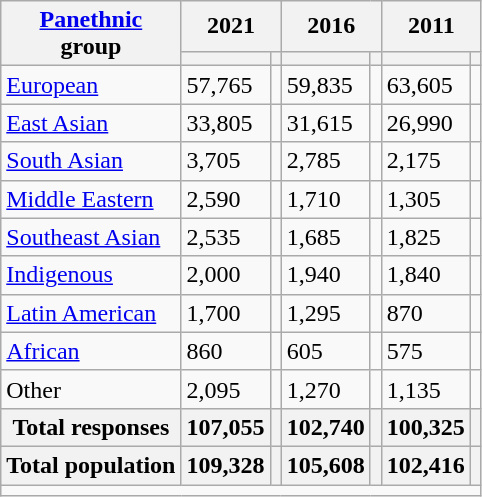<table class="wikitable collapsible sortable">
<tr>
<th rowspan="2"><a href='#'>Panethnic</a><br>group</th>
<th colspan="2">2021</th>
<th colspan="2">2016</th>
<th colspan="2">2011</th>
</tr>
<tr>
<th><a href='#'></a></th>
<th></th>
<th></th>
<th></th>
<th></th>
<th></th>
</tr>
<tr>
<td><a href='#'>European</a></td>
<td>57,765</td>
<td></td>
<td>59,835</td>
<td></td>
<td>63,605</td>
<td></td>
</tr>
<tr>
<td><a href='#'>East Asian</a></td>
<td>33,805</td>
<td></td>
<td>31,615</td>
<td></td>
<td>26,990</td>
<td></td>
</tr>
<tr>
<td><a href='#'>South Asian</a></td>
<td>3,705</td>
<td></td>
<td>2,785</td>
<td></td>
<td>2,175</td>
<td></td>
</tr>
<tr>
<td><a href='#'>Middle Eastern</a></td>
<td>2,590</td>
<td></td>
<td>1,710</td>
<td></td>
<td>1,305</td>
<td></td>
</tr>
<tr>
<td><a href='#'>Southeast Asian</a></td>
<td>2,535</td>
<td></td>
<td>1,685</td>
<td></td>
<td>1,825</td>
<td></td>
</tr>
<tr>
<td><a href='#'>Indigenous</a></td>
<td>2,000</td>
<td></td>
<td>1,940</td>
<td></td>
<td>1,840</td>
<td></td>
</tr>
<tr>
<td><a href='#'>Latin American</a></td>
<td>1,700</td>
<td></td>
<td>1,295</td>
<td></td>
<td>870</td>
<td></td>
</tr>
<tr>
<td><a href='#'>African</a></td>
<td>860</td>
<td></td>
<td>605</td>
<td></td>
<td>575</td>
<td></td>
</tr>
<tr>
<td>Other</td>
<td>2,095</td>
<td></td>
<td>1,270</td>
<td></td>
<td>1,135</td>
<td></td>
</tr>
<tr>
<th>Total responses</th>
<th>107,055</th>
<th></th>
<th>102,740</th>
<th></th>
<th>100,325</th>
<th></th>
</tr>
<tr>
<th>Total population</th>
<th>109,328</th>
<th></th>
<th>105,608</th>
<th></th>
<th>102,416</th>
<th></th>
</tr>
<tr class="sortbottom">
<td colspan="15"></td>
</tr>
</table>
